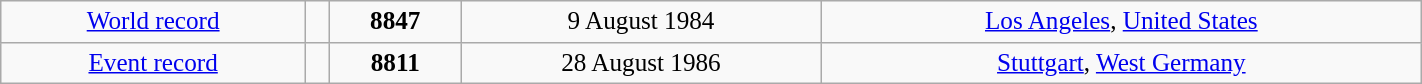<table class="wikitable" style=" text-align:center; font-size:105%;" width="75%">
<tr>
<td><a href='#'>World record</a></td>
<td></td>
<td><strong>8847</strong></td>
<td>9 August 1984</td>
<td> <a href='#'>Los Angeles</a>, <a href='#'>United States</a></td>
</tr>
<tr>
<td><a href='#'>Event record</a></td>
<td></td>
<td><strong>8811</strong></td>
<td>28 August 1986</td>
<td> <a href='#'>Stuttgart</a>, <a href='#'>West Germany</a></td>
</tr>
</table>
